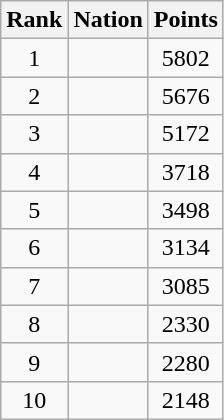<table class="wikitable sortable">
<tr>
<th>Rank</th>
<th>Nation</th>
<th>Points</th>
</tr>
<tr>
<td align=center>1</td>
<td></td>
<td align=center>5802</td>
</tr>
<tr>
<td align=center>2</td>
<td></td>
<td align=center>5676</td>
</tr>
<tr>
<td align=center>3</td>
<td></td>
<td align=center>5172</td>
</tr>
<tr>
<td align=center>4</td>
<td></td>
<td align=center>3718</td>
</tr>
<tr>
<td align=center>5</td>
<td></td>
<td align=center>3498</td>
</tr>
<tr>
<td align=center>6</td>
<td></td>
<td align=center>3134</td>
</tr>
<tr>
<td align=center>7</td>
<td></td>
<td align=center>3085</td>
</tr>
<tr>
<td align=center>8</td>
<td></td>
<td align=center>2330</td>
</tr>
<tr>
<td align=center>9</td>
<td></td>
<td align=center>2280</td>
</tr>
<tr>
<td align=center>10</td>
<td></td>
<td align=center>2148</td>
</tr>
</table>
